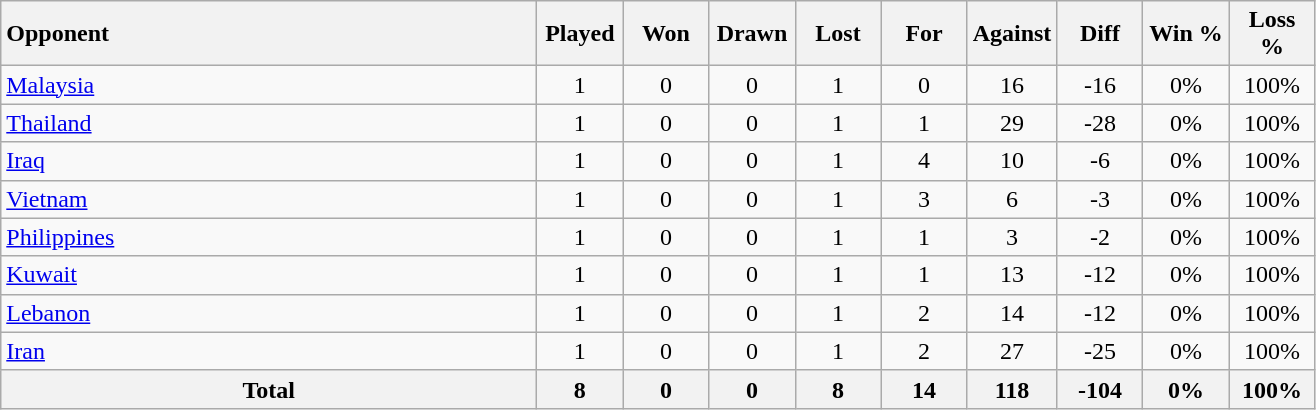<table class="wikitable sortable" style="text-align:center;">
<tr>
<th style="width:350px; text-align:left;">Opponent</th>
<th style="width:50px;">Played</th>
<th style="width:50px;">Won</th>
<th style="width:50px;">Drawn</th>
<th style="width:50px;">Lost</th>
<th style="width:50px;">For</th>
<th style="width:50px;">Against</th>
<th style="width:50px;">Diff</th>
<th style="width:50px;">Win %</th>
<th style="width:50px;">Loss %</th>
</tr>
<tr>
<td align=left> <a href='#'>Malaysia</a></td>
<td>1</td>
<td>0</td>
<td>0</td>
<td>1</td>
<td>0</td>
<td>16</td>
<td>-16</td>
<td>0%</td>
<td>100%</td>
</tr>
<tr>
<td align=left> <a href='#'>Thailand</a></td>
<td>1</td>
<td>0</td>
<td>0</td>
<td>1</td>
<td>1</td>
<td>29</td>
<td>-28</td>
<td>0%</td>
<td>100%</td>
</tr>
<tr>
<td align=left> <a href='#'>Iraq</a></td>
<td>1</td>
<td>0</td>
<td>0</td>
<td>1</td>
<td>4</td>
<td>10</td>
<td>-6</td>
<td>0%</td>
<td>100%</td>
</tr>
<tr>
<td align=left> <a href='#'>Vietnam</a></td>
<td>1</td>
<td>0</td>
<td>0</td>
<td>1</td>
<td>3</td>
<td>6</td>
<td>-3</td>
<td>0%</td>
<td>100%</td>
</tr>
<tr>
<td align=left> <a href='#'>Philippines</a></td>
<td>1</td>
<td>0</td>
<td>0</td>
<td>1</td>
<td>1</td>
<td>3</td>
<td>-2</td>
<td>0%</td>
<td>100%</td>
</tr>
<tr>
<td align=left> <a href='#'>Kuwait</a></td>
<td>1</td>
<td>0</td>
<td>0</td>
<td>1</td>
<td>1</td>
<td>13</td>
<td>-12</td>
<td>0%</td>
<td>100%</td>
</tr>
<tr>
<td align=left> <a href='#'>Lebanon</a></td>
<td>1</td>
<td>0</td>
<td>0</td>
<td>1</td>
<td>2</td>
<td>14</td>
<td>-12</td>
<td>0%</td>
<td>100%</td>
</tr>
<tr>
<td align=left> <a href='#'>Iran</a></td>
<td>1</td>
<td>0</td>
<td>0</td>
<td>1</td>
<td>2</td>
<td>27</td>
<td>-25</td>
<td>0%</td>
<td>100%</td>
</tr>
<tr>
<th>Total</th>
<th>8</th>
<th>0</th>
<th>0</th>
<th>8</th>
<th>14</th>
<th>118</th>
<th>-104</th>
<th>0%</th>
<th>100%</th>
</tr>
</table>
